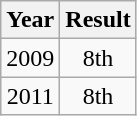<table class="wikitable" style="text-align:center">
<tr>
<th>Year</th>
<th>Result</th>
</tr>
<tr>
<td>2009</td>
<td>8th</td>
</tr>
<tr>
<td>2011</td>
<td>8th</td>
</tr>
</table>
